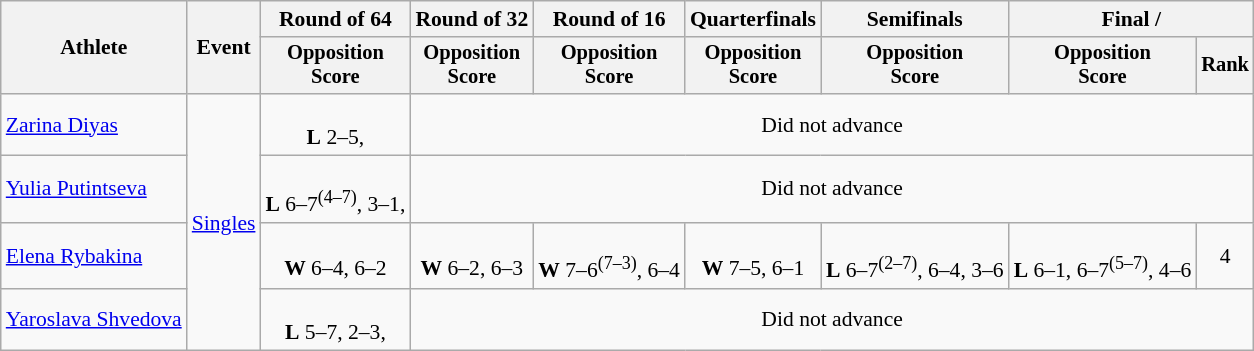<table class=wikitable style="text-align:center; font-size:90%">
<tr>
<th rowspan="2">Athlete</th>
<th rowspan="2">Event</th>
<th>Round of 64</th>
<th>Round of 32</th>
<th>Round of 16</th>
<th>Quarterfinals</th>
<th>Semifinals</th>
<th colspan=2>Final / </th>
</tr>
<tr style="font-size:95%">
<th>Opposition<br>Score</th>
<th>Opposition<br>Score</th>
<th>Opposition<br>Score</th>
<th>Opposition<br>Score</th>
<th>Opposition<br>Score</th>
<th>Opposition<br>Score</th>
<th>Rank</th>
</tr>
<tr>
<td align=left><a href='#'>Zarina Diyas</a></td>
<td rowspan="4" align="left"><a href='#'>Singles</a></td>
<td><br><strong>L</strong> 2–5, </td>
<td colspan=6>Did not advance</td>
</tr>
<tr>
<td align=left><a href='#'>Yulia Putintseva</a></td>
<td><br><strong>L</strong> 6–7<sup>(4–7)</sup>, 3–1, </td>
<td colspan=6>Did not advance</td>
</tr>
<tr>
<td align=left><a href='#'>Elena Rybakina</a></td>
<td><br><strong>W</strong> 6–4, 6–2</td>
<td><br><strong>W</strong> 6–2, 6–3</td>
<td><br><strong>W</strong> 7–6<sup>(7–3)</sup>, 6–4</td>
<td><br><strong>W</strong> 7–5, 6–1</td>
<td><br><strong>L</strong> 6–7<sup>(2–7)</sup>, 6–4, 3–6</td>
<td><br><strong>L</strong> 6–1, 6–7<sup>(5–7)</sup>, 4–6</td>
<td>4</td>
</tr>
<tr>
<td align=left><a href='#'>Yaroslava Shvedova</a></td>
<td><br><strong>L</strong> 5–7, 2–3, </td>
<td colspan=6>Did not advance</td>
</tr>
</table>
